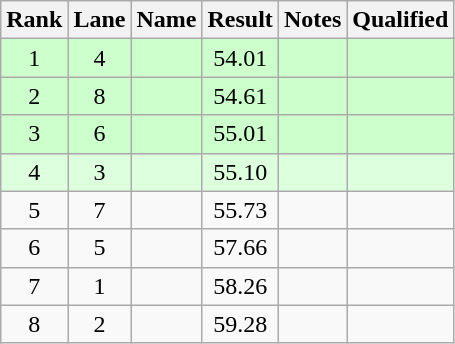<table class="wikitable sortable" style="text-align:center">
<tr>
<th>Rank</th>
<th>Lane</th>
<th>Name</th>
<th>Result</th>
<th>Notes</th>
<th>Qualified</th>
</tr>
<tr style="background:#cfc;">
<td>1</td>
<td>4</td>
<td align="left"></td>
<td>54.01</td>
<td></td>
<td></td>
</tr>
<tr style="background:#cfc;">
<td>2</td>
<td>8</td>
<td align="left"></td>
<td>54.61</td>
<td></td>
<td></td>
</tr>
<tr style="background:#cfc;">
<td>3</td>
<td>6</td>
<td align="left"></td>
<td>55.01</td>
<td></td>
<td></td>
</tr>
<tr style="background:#dfd;">
<td>4</td>
<td>3</td>
<td align="left"></td>
<td>55.10</td>
<td></td>
<td></td>
</tr>
<tr>
<td>5</td>
<td>7</td>
<td align="left"></td>
<td>55.73</td>
<td></td>
<td></td>
</tr>
<tr>
<td>6</td>
<td>5</td>
<td align="left"></td>
<td>57.66</td>
<td></td>
<td></td>
</tr>
<tr>
<td>7</td>
<td>1</td>
<td align="left"></td>
<td>58.26</td>
<td></td>
<td></td>
</tr>
<tr>
<td>8</td>
<td>2</td>
<td align="left"></td>
<td>59.28</td>
<td></td>
<td></td>
</tr>
</table>
